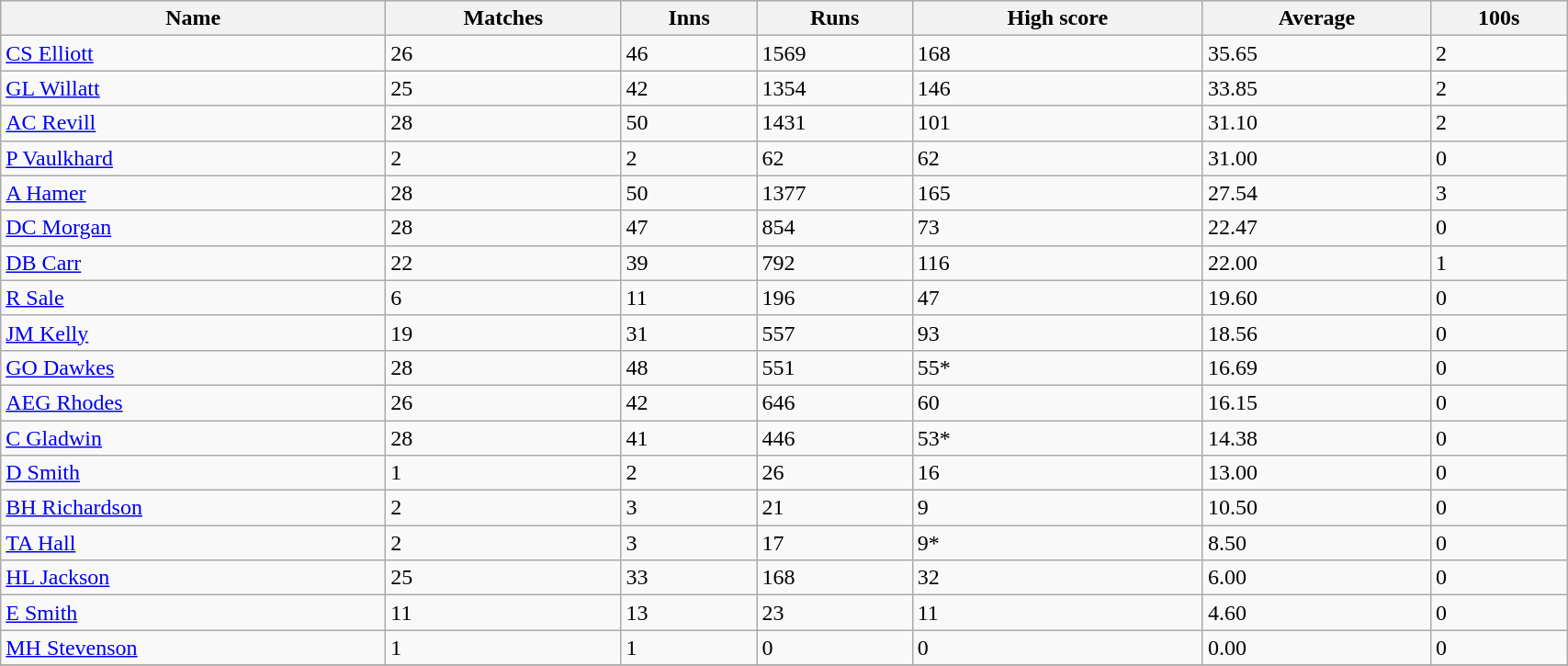<table class="wikitable sortable" width="90%">
<tr bgcolor="#efefef">
<th>Name</th>
<th>Matches</th>
<th>Inns</th>
<th>Runs</th>
<th>High score</th>
<th>Average</th>
<th>100s</th>
</tr>
<tr>
<td><a href='#'>CS Elliott</a></td>
<td>26</td>
<td>46</td>
<td>1569</td>
<td>168</td>
<td>35.65</td>
<td>2</td>
</tr>
<tr>
<td><a href='#'>GL Willatt</a></td>
<td>25</td>
<td>42</td>
<td>1354</td>
<td>146</td>
<td>33.85</td>
<td>2</td>
</tr>
<tr>
<td><a href='#'>AC Revill</a></td>
<td>28</td>
<td>50</td>
<td>1431</td>
<td>101</td>
<td>31.10</td>
<td>2</td>
</tr>
<tr>
<td><a href='#'>P Vaulkhard</a></td>
<td>2</td>
<td>2</td>
<td>62</td>
<td>62</td>
<td>31.00</td>
<td>0</td>
</tr>
<tr>
<td><a href='#'>A Hamer</a></td>
<td>28</td>
<td>50</td>
<td>1377</td>
<td>165</td>
<td>27.54</td>
<td>3</td>
</tr>
<tr>
<td><a href='#'>DC Morgan</a></td>
<td>28</td>
<td>47</td>
<td>854</td>
<td>73</td>
<td>22.47</td>
<td>0</td>
</tr>
<tr>
<td><a href='#'>DB Carr</a></td>
<td>22</td>
<td>39</td>
<td>792</td>
<td>116</td>
<td>22.00</td>
<td>1</td>
</tr>
<tr>
<td><a href='#'>R Sale</a></td>
<td>6</td>
<td>11</td>
<td>196</td>
<td>47</td>
<td>19.60</td>
<td>0</td>
</tr>
<tr>
<td><a href='#'>JM Kelly</a></td>
<td>19</td>
<td>31</td>
<td>557</td>
<td>93</td>
<td>18.56</td>
<td>0</td>
</tr>
<tr>
<td><a href='#'>GO Dawkes</a></td>
<td>28</td>
<td>48</td>
<td>551</td>
<td>55*</td>
<td>16.69</td>
<td>0</td>
</tr>
<tr>
<td><a href='#'>AEG Rhodes</a></td>
<td>26</td>
<td>42</td>
<td>646</td>
<td>60</td>
<td>16.15</td>
<td>0</td>
</tr>
<tr>
<td><a href='#'>C Gladwin</a></td>
<td>28</td>
<td>41</td>
<td>446</td>
<td>53*</td>
<td>14.38</td>
<td>0</td>
</tr>
<tr>
<td><a href='#'>D Smith</a></td>
<td>1</td>
<td>2</td>
<td>26</td>
<td>16</td>
<td>13.00</td>
<td>0</td>
</tr>
<tr>
<td><a href='#'>BH Richardson</a></td>
<td>2</td>
<td>3</td>
<td>21</td>
<td>9</td>
<td>10.50</td>
<td>0</td>
</tr>
<tr>
<td><a href='#'>TA Hall</a></td>
<td>2</td>
<td>3</td>
<td>17</td>
<td>9*</td>
<td>8.50</td>
<td>0</td>
</tr>
<tr>
<td><a href='#'>HL Jackson</a></td>
<td>25</td>
<td>33</td>
<td>168</td>
<td>32</td>
<td>6.00</td>
<td>0</td>
</tr>
<tr>
<td><a href='#'>E Smith</a></td>
<td>11</td>
<td>13</td>
<td>23</td>
<td>11</td>
<td>4.60</td>
<td>0</td>
</tr>
<tr>
<td><a href='#'>MH Stevenson</a></td>
<td>1</td>
<td>1</td>
<td>0</td>
<td>0</td>
<td>0.00</td>
<td>0</td>
</tr>
<tr>
</tr>
</table>
